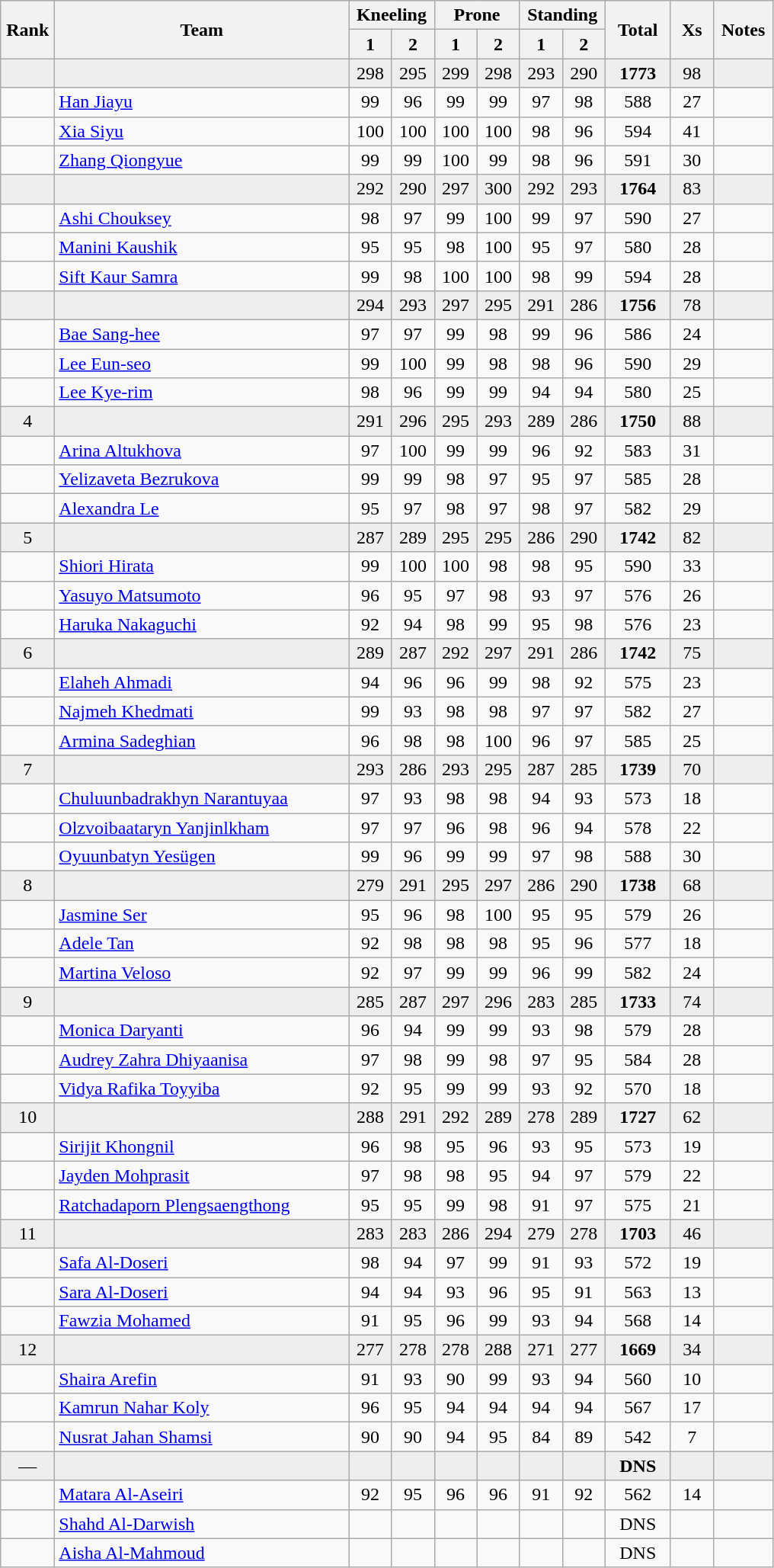<table class="wikitable" style="text-align:center">
<tr>
<th rowspan=2 width=40>Rank</th>
<th rowspan=2 width=250>Team</th>
<th colspan=2>Kneeling</th>
<th colspan=2>Prone</th>
<th colspan=2>Standing</th>
<th rowspan=2 width=50>Total</th>
<th rowspan=2 width=30>Xs</th>
<th rowspan=2 width=45>Notes</th>
</tr>
<tr>
<th width=30>1</th>
<th width=30>2</th>
<th width=30>1</th>
<th width=30>2</th>
<th width=30>1</th>
<th width=30>2</th>
</tr>
<tr bgcolor=eeeeee>
<td></td>
<td align=left></td>
<td>298</td>
<td>295</td>
<td>299</td>
<td>298</td>
<td>293</td>
<td>290</td>
<td><strong>1773</strong></td>
<td>98</td>
<td></td>
</tr>
<tr>
<td></td>
<td align=left><a href='#'>Han Jiayu</a></td>
<td>99</td>
<td>96</td>
<td>99</td>
<td>99</td>
<td>97</td>
<td>98</td>
<td>588</td>
<td>27</td>
<td></td>
</tr>
<tr>
<td></td>
<td align=left><a href='#'>Xia Siyu</a></td>
<td>100</td>
<td>100</td>
<td>100</td>
<td>100</td>
<td>98</td>
<td>96</td>
<td>594</td>
<td>41</td>
<td></td>
</tr>
<tr>
<td></td>
<td align=left><a href='#'>Zhang Qiongyue</a></td>
<td>99</td>
<td>99</td>
<td>100</td>
<td>99</td>
<td>98</td>
<td>96</td>
<td>591</td>
<td>30</td>
<td></td>
</tr>
<tr bgcolor=eeeeee>
<td></td>
<td align=left></td>
<td>292</td>
<td>290</td>
<td>297</td>
<td>300</td>
<td>292</td>
<td>293</td>
<td><strong>1764</strong></td>
<td>83</td>
<td></td>
</tr>
<tr>
<td></td>
<td align=left><a href='#'>Ashi Chouksey</a></td>
<td>98</td>
<td>97</td>
<td>99</td>
<td>100</td>
<td>99</td>
<td>97</td>
<td>590</td>
<td>27</td>
<td></td>
</tr>
<tr>
<td></td>
<td align=left><a href='#'>Manini Kaushik</a></td>
<td>95</td>
<td>95</td>
<td>98</td>
<td>100</td>
<td>95</td>
<td>97</td>
<td>580</td>
<td>28</td>
<td></td>
</tr>
<tr>
<td></td>
<td align=left><a href='#'>Sift Kaur Samra</a></td>
<td>99</td>
<td>98</td>
<td>100</td>
<td>100</td>
<td>98</td>
<td>99</td>
<td>594</td>
<td>28</td>
<td></td>
</tr>
<tr bgcolor=eeeeee>
<td></td>
<td align=left></td>
<td>294</td>
<td>293</td>
<td>297</td>
<td>295</td>
<td>291</td>
<td>286</td>
<td><strong>1756</strong></td>
<td>78</td>
<td></td>
</tr>
<tr>
<td></td>
<td align=left><a href='#'>Bae Sang-hee</a></td>
<td>97</td>
<td>97</td>
<td>99</td>
<td>98</td>
<td>99</td>
<td>96</td>
<td>586</td>
<td>24</td>
<td></td>
</tr>
<tr>
<td></td>
<td align=left><a href='#'>Lee Eun-seo</a></td>
<td>99</td>
<td>100</td>
<td>99</td>
<td>98</td>
<td>98</td>
<td>96</td>
<td>590</td>
<td>29</td>
<td></td>
</tr>
<tr>
<td></td>
<td align=left><a href='#'>Lee Kye-rim</a></td>
<td>98</td>
<td>96</td>
<td>99</td>
<td>99</td>
<td>94</td>
<td>94</td>
<td>580</td>
<td>25</td>
<td></td>
</tr>
<tr bgcolor=eeeeee>
<td>4</td>
<td align=left></td>
<td>291</td>
<td>296</td>
<td>295</td>
<td>293</td>
<td>289</td>
<td>286</td>
<td><strong>1750</strong></td>
<td>88</td>
<td></td>
</tr>
<tr>
<td></td>
<td align=left><a href='#'>Arina Altukhova</a></td>
<td>97</td>
<td>100</td>
<td>99</td>
<td>99</td>
<td>96</td>
<td>92</td>
<td>583</td>
<td>31</td>
<td></td>
</tr>
<tr>
<td></td>
<td align=left><a href='#'>Yelizaveta Bezrukova</a></td>
<td>99</td>
<td>99</td>
<td>98</td>
<td>97</td>
<td>95</td>
<td>97</td>
<td>585</td>
<td>28</td>
<td></td>
</tr>
<tr>
<td></td>
<td align=left><a href='#'>Alexandra Le</a></td>
<td>95</td>
<td>97</td>
<td>98</td>
<td>97</td>
<td>98</td>
<td>97</td>
<td>582</td>
<td>29</td>
<td></td>
</tr>
<tr bgcolor=eeeeee>
<td>5</td>
<td align=left></td>
<td>287</td>
<td>289</td>
<td>295</td>
<td>295</td>
<td>286</td>
<td>290</td>
<td><strong>1742</strong></td>
<td>82</td>
<td></td>
</tr>
<tr>
<td></td>
<td align=left><a href='#'>Shiori Hirata</a></td>
<td>99</td>
<td>100</td>
<td>100</td>
<td>98</td>
<td>98</td>
<td>95</td>
<td>590</td>
<td>33</td>
<td></td>
</tr>
<tr>
<td></td>
<td align=left><a href='#'>Yasuyo Matsumoto</a></td>
<td>96</td>
<td>95</td>
<td>97</td>
<td>98</td>
<td>93</td>
<td>97</td>
<td>576</td>
<td>26</td>
<td></td>
</tr>
<tr>
<td></td>
<td align=left><a href='#'>Haruka Nakaguchi</a></td>
<td>92</td>
<td>94</td>
<td>98</td>
<td>99</td>
<td>95</td>
<td>98</td>
<td>576</td>
<td>23</td>
<td></td>
</tr>
<tr bgcolor=eeeeee>
<td>6</td>
<td align=left></td>
<td>289</td>
<td>287</td>
<td>292</td>
<td>297</td>
<td>291</td>
<td>286</td>
<td><strong>1742</strong></td>
<td>75</td>
<td></td>
</tr>
<tr>
<td></td>
<td align=left><a href='#'>Elaheh Ahmadi</a></td>
<td>94</td>
<td>96</td>
<td>96</td>
<td>99</td>
<td>98</td>
<td>92</td>
<td>575</td>
<td>23</td>
<td></td>
</tr>
<tr>
<td></td>
<td align=left><a href='#'>Najmeh Khedmati</a></td>
<td>99</td>
<td>93</td>
<td>98</td>
<td>98</td>
<td>97</td>
<td>97</td>
<td>582</td>
<td>27</td>
<td></td>
</tr>
<tr>
<td></td>
<td align=left><a href='#'>Armina Sadeghian</a></td>
<td>96</td>
<td>98</td>
<td>98</td>
<td>100</td>
<td>96</td>
<td>97</td>
<td>585</td>
<td>25</td>
<td></td>
</tr>
<tr bgcolor=eeeeee>
<td>7</td>
<td align=left></td>
<td>293</td>
<td>286</td>
<td>293</td>
<td>295</td>
<td>287</td>
<td>285</td>
<td><strong>1739</strong></td>
<td>70</td>
<td></td>
</tr>
<tr>
<td></td>
<td align=left><a href='#'>Chuluunbadrakhyn Narantuyaa</a></td>
<td>97</td>
<td>93</td>
<td>98</td>
<td>98</td>
<td>94</td>
<td>93</td>
<td>573</td>
<td>18</td>
<td></td>
</tr>
<tr>
<td></td>
<td align=left><a href='#'>Olzvoibaataryn Yanjinlkham</a></td>
<td>97</td>
<td>97</td>
<td>96</td>
<td>98</td>
<td>96</td>
<td>94</td>
<td>578</td>
<td>22</td>
<td></td>
</tr>
<tr>
<td></td>
<td align=left><a href='#'>Oyuunbatyn Yesügen</a></td>
<td>99</td>
<td>96</td>
<td>99</td>
<td>99</td>
<td>97</td>
<td>98</td>
<td>588</td>
<td>30</td>
<td></td>
</tr>
<tr bgcolor=eeeeee>
<td>8</td>
<td align=left></td>
<td>279</td>
<td>291</td>
<td>295</td>
<td>297</td>
<td>286</td>
<td>290</td>
<td><strong>1738</strong></td>
<td>68</td>
<td></td>
</tr>
<tr>
<td></td>
<td align=left><a href='#'>Jasmine Ser</a></td>
<td>95</td>
<td>96</td>
<td>98</td>
<td>100</td>
<td>95</td>
<td>95</td>
<td>579</td>
<td>26</td>
<td></td>
</tr>
<tr>
<td></td>
<td align=left><a href='#'>Adele Tan</a></td>
<td>92</td>
<td>98</td>
<td>98</td>
<td>98</td>
<td>95</td>
<td>96</td>
<td>577</td>
<td>18</td>
<td></td>
</tr>
<tr>
<td></td>
<td align=left><a href='#'>Martina Veloso</a></td>
<td>92</td>
<td>97</td>
<td>99</td>
<td>99</td>
<td>96</td>
<td>99</td>
<td>582</td>
<td>24</td>
<td></td>
</tr>
<tr bgcolor=eeeeee>
<td>9</td>
<td align=left></td>
<td>285</td>
<td>287</td>
<td>297</td>
<td>296</td>
<td>283</td>
<td>285</td>
<td><strong>1733</strong></td>
<td>74</td>
<td></td>
</tr>
<tr>
<td></td>
<td align=left><a href='#'>Monica Daryanti</a></td>
<td>96</td>
<td>94</td>
<td>99</td>
<td>99</td>
<td>93</td>
<td>98</td>
<td>579</td>
<td>28</td>
<td></td>
</tr>
<tr>
<td></td>
<td align=left><a href='#'>Audrey Zahra Dhiyaanisa</a></td>
<td>97</td>
<td>98</td>
<td>99</td>
<td>98</td>
<td>97</td>
<td>95</td>
<td>584</td>
<td>28</td>
<td></td>
</tr>
<tr>
<td></td>
<td align=left><a href='#'>Vidya Rafika Toyyiba</a></td>
<td>92</td>
<td>95</td>
<td>99</td>
<td>99</td>
<td>93</td>
<td>92</td>
<td>570</td>
<td>18</td>
<td></td>
</tr>
<tr bgcolor=eeeeee>
<td>10</td>
<td align=left></td>
<td>288</td>
<td>291</td>
<td>292</td>
<td>289</td>
<td>278</td>
<td>289</td>
<td><strong>1727</strong></td>
<td>62</td>
<td></td>
</tr>
<tr>
<td></td>
<td align=left><a href='#'>Sirijit Khongnil</a></td>
<td>96</td>
<td>98</td>
<td>95</td>
<td>96</td>
<td>93</td>
<td>95</td>
<td>573</td>
<td>19</td>
<td></td>
</tr>
<tr>
<td></td>
<td align=left><a href='#'>Jayden Mohprasit</a></td>
<td>97</td>
<td>98</td>
<td>98</td>
<td>95</td>
<td>94</td>
<td>97</td>
<td>579</td>
<td>22</td>
<td></td>
</tr>
<tr>
<td></td>
<td align=left><a href='#'>Ratchadaporn Plengsaengthong</a></td>
<td>95</td>
<td>95</td>
<td>99</td>
<td>98</td>
<td>91</td>
<td>97</td>
<td>575</td>
<td>21</td>
<td></td>
</tr>
<tr bgcolor=eeeeee>
<td>11</td>
<td align=left></td>
<td>283</td>
<td>283</td>
<td>286</td>
<td>294</td>
<td>279</td>
<td>278</td>
<td><strong>1703</strong></td>
<td>46</td>
<td></td>
</tr>
<tr>
<td></td>
<td align=left><a href='#'>Safa Al-Doseri</a></td>
<td>98</td>
<td>94</td>
<td>97</td>
<td>99</td>
<td>91</td>
<td>93</td>
<td>572</td>
<td>19</td>
<td></td>
</tr>
<tr>
<td></td>
<td align=left><a href='#'>Sara Al-Doseri</a></td>
<td>94</td>
<td>94</td>
<td>93</td>
<td>96</td>
<td>95</td>
<td>91</td>
<td>563</td>
<td>13</td>
<td></td>
</tr>
<tr>
<td></td>
<td align=left><a href='#'>Fawzia Mohamed</a></td>
<td>91</td>
<td>95</td>
<td>96</td>
<td>99</td>
<td>93</td>
<td>94</td>
<td>568</td>
<td>14</td>
<td></td>
</tr>
<tr bgcolor=eeeeee>
<td>12</td>
<td align=left></td>
<td>277</td>
<td>278</td>
<td>278</td>
<td>288</td>
<td>271</td>
<td>277</td>
<td><strong>1669</strong></td>
<td>34</td>
<td></td>
</tr>
<tr>
<td></td>
<td align=left><a href='#'>Shaira Arefin</a></td>
<td>91</td>
<td>93</td>
<td>90</td>
<td>99</td>
<td>93</td>
<td>94</td>
<td>560</td>
<td>10</td>
<td></td>
</tr>
<tr>
<td></td>
<td align=left><a href='#'>Kamrun Nahar Koly</a></td>
<td>96</td>
<td>95</td>
<td>94</td>
<td>94</td>
<td>94</td>
<td>94</td>
<td>567</td>
<td>17</td>
<td></td>
</tr>
<tr>
<td></td>
<td align=left><a href='#'>Nusrat Jahan Shamsi</a></td>
<td>90</td>
<td>90</td>
<td>94</td>
<td>95</td>
<td>84</td>
<td>89</td>
<td>542</td>
<td>7</td>
<td></td>
</tr>
<tr bgcolor=eeeeee>
<td>—</td>
<td align=left></td>
<td></td>
<td></td>
<td></td>
<td></td>
<td></td>
<td></td>
<td><strong>DNS</strong></td>
<td></td>
<td></td>
</tr>
<tr>
<td></td>
<td align=left><a href='#'>Matara Al-Aseiri</a></td>
<td>92</td>
<td>95</td>
<td>96</td>
<td>96</td>
<td>91</td>
<td>92</td>
<td>562</td>
<td>14</td>
<td></td>
</tr>
<tr>
<td></td>
<td align=left><a href='#'>Shahd Al-Darwish</a></td>
<td></td>
<td></td>
<td></td>
<td></td>
<td></td>
<td></td>
<td>DNS</td>
<td></td>
<td></td>
</tr>
<tr>
<td></td>
<td align=left><a href='#'>Aisha Al-Mahmoud</a></td>
<td></td>
<td></td>
<td></td>
<td></td>
<td></td>
<td></td>
<td>DNS</td>
<td></td>
<td></td>
</tr>
</table>
